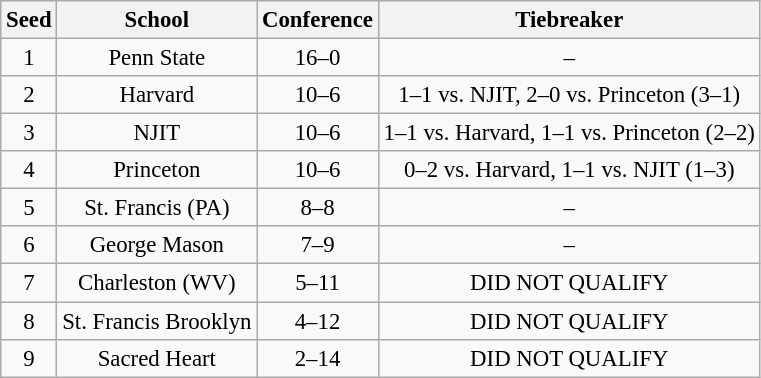<table class="wikitable" style="white-space:nowrap; font-size:95%;text-align:center">
<tr>
<th>Seed</th>
<th>School</th>
<th>Conference</th>
<th>Tiebreaker</th>
</tr>
<tr>
<td>1</td>
<td>Penn State</td>
<td>16–0</td>
<td>–</td>
</tr>
<tr>
<td>2</td>
<td>Harvard</td>
<td>10–6</td>
<td>1–1 vs. NJIT, 2–0 vs. Princeton (3–1)</td>
</tr>
<tr>
<td>3</td>
<td>NJIT</td>
<td>10–6</td>
<td>1–1 vs. Harvard, 1–1 vs. Princeton (2–2)</td>
</tr>
<tr>
<td>4</td>
<td>Princeton</td>
<td>10–6</td>
<td>0–2 vs. Harvard, 1–1 vs. NJIT (1–3)</td>
</tr>
<tr>
<td>5</td>
<td>St. Francis (PA)</td>
<td>8–8</td>
<td>–</td>
</tr>
<tr>
<td>6</td>
<td>George Mason</td>
<td>7–9</td>
<td>–</td>
</tr>
<tr>
<td>7</td>
<td>Charleston (WV)</td>
<td>5–11</td>
<td>DID NOT QUALIFY</td>
</tr>
<tr>
<td>8</td>
<td>St. Francis Brooklyn</td>
<td>4–12</td>
<td>DID NOT QUALIFY</td>
</tr>
<tr>
<td>9</td>
<td>Sacred Heart</td>
<td>2–14</td>
<td>DID NOT QUALIFY</td>
</tr>
</table>
